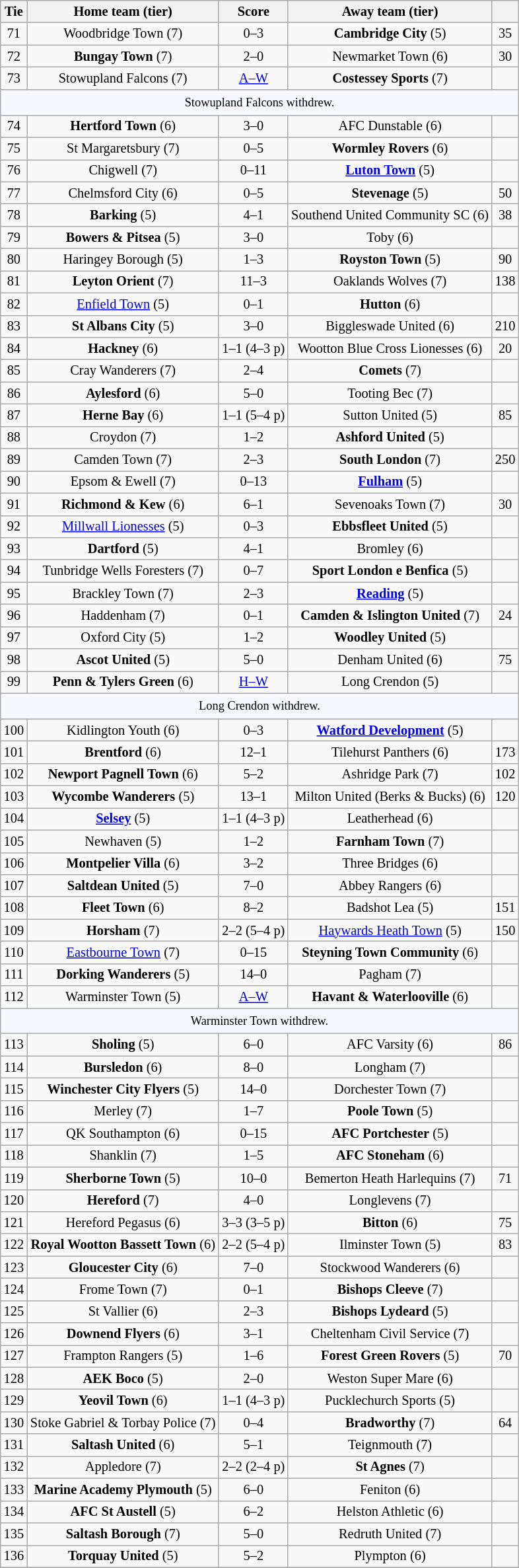<table class="wikitable" style="text-align:center; font-size:85%">
<tr>
<th>Tie</th>
<th>Home team (tier)</th>
<th>Score</th>
<th>Away team (tier)</th>
<th></th>
</tr>
<tr>
<td>71</td>
<td>Woodbridge Town (7)</td>
<td>0–3</td>
<td><strong>Cambridge City</strong> (5)</td>
<td>35</td>
</tr>
<tr>
<td>72</td>
<td><strong>Bungay Town</strong> (7)</td>
<td>2–0</td>
<td>Newmarket Town (6)</td>
<td>30</td>
</tr>
<tr>
<td>73</td>
<td>Stowupland Falcons (7)</td>
<td><a href='#'>A–W</a></td>
<td><strong>Costessey Sports</strong> (7)</td>
<td></td>
</tr>
<tr>
<td colspan="5" style="background:GhostWhite; height:20px; text-align:center; font-size:90%">Stowupland Falcons withdrew.</td>
</tr>
<tr>
<td>74</td>
<td><strong>Hertford Town</strong> (6)</td>
<td>3–0</td>
<td>AFC Dunstable (6)</td>
<td></td>
</tr>
<tr>
<td>75</td>
<td>St Margaretsbury (7)</td>
<td>0–5</td>
<td><strong>Wormley Rovers</strong> (6)</td>
<td></td>
</tr>
<tr>
<td>76</td>
<td>Chigwell (7)</td>
<td>0–11</td>
<td><strong><a href='#'>Luton Town</a></strong> (5)</td>
<td></td>
</tr>
<tr>
<td>77</td>
<td>Chelmsford City (6)</td>
<td>0–5</td>
<td><strong>Stevenage</strong> (5)</td>
<td>50</td>
</tr>
<tr>
<td>78</td>
<td><strong>Barking</strong> (5)</td>
<td>4–1</td>
<td>Southend United Community SC (6)</td>
<td>38</td>
</tr>
<tr>
<td>79</td>
<td><strong>Bowers & Pitsea</strong> (5)</td>
<td>3–0</td>
<td>Toby (6)</td>
<td></td>
</tr>
<tr>
<td>80</td>
<td>Haringey Borough (5)</td>
<td>1–3</td>
<td><strong>Royston Town</strong> (5)</td>
<td>90</td>
</tr>
<tr>
<td>81</td>
<td><strong>Leyton Orient</strong> (7)</td>
<td>11–3</td>
<td>Oaklands Wolves (7)</td>
<td>138</td>
</tr>
<tr>
<td>82</td>
<td><a href='#'>Enfield Town</a> (5)</td>
<td>0–1</td>
<td><strong>Hutton</strong> (6)</td>
<td></td>
</tr>
<tr>
<td>83</td>
<td><strong>St Albans City</strong> (5)</td>
<td>3–0</td>
<td>Biggleswade United (6)</td>
<td>210</td>
</tr>
<tr>
<td>84</td>
<td><strong>Hackney</strong> (6)</td>
<td>1–1 (4–3 p)</td>
<td>Wootton Blue Cross Lionesses (6)</td>
<td>20</td>
</tr>
<tr>
<td>85</td>
<td>Cray Wanderers (7)</td>
<td>2–4</td>
<td><strong>Comets</strong> (7)</td>
<td></td>
</tr>
<tr>
<td>86</td>
<td><strong>Aylesford</strong> (6)</td>
<td>5–0</td>
<td>Tooting Bec (7)</td>
<td></td>
</tr>
<tr>
<td>87</td>
<td><strong>Herne Bay</strong> (6)</td>
<td>1–1 (5–4 p)</td>
<td>Sutton United (5)</td>
<td>85</td>
</tr>
<tr>
<td>88</td>
<td>Croydon (7)</td>
<td>1–2</td>
<td><strong>Ashford United</strong> (5)</td>
<td></td>
</tr>
<tr>
<td>89</td>
<td>Camden Town (7)</td>
<td>2–3</td>
<td><strong>South London</strong> (7)</td>
<td>250</td>
</tr>
<tr>
<td>90</td>
<td>Epsom & Ewell (7)</td>
<td>0–13</td>
<td><strong><a href='#'>Fulham</a></strong> (5)</td>
<td></td>
</tr>
<tr>
<td>91</td>
<td><strong>Richmond & Kew</strong> (6)</td>
<td>6–1</td>
<td>Sevenoaks Town (7)</td>
<td>30</td>
</tr>
<tr>
<td>92</td>
<td><a href='#'>Millwall Lionesses</a> (5)</td>
<td>0–3</td>
<td><strong>Ebbsfleet United</strong> (5)</td>
<td></td>
</tr>
<tr>
<td>93</td>
<td><strong>Dartford</strong> (5)</td>
<td>4–1</td>
<td>Bromley (6)</td>
<td></td>
</tr>
<tr>
<td>94</td>
<td>Tunbridge Wells Foresters (7)</td>
<td>0–7</td>
<td><strong>Sport London e Benfica</strong> (5)</td>
<td></td>
</tr>
<tr>
<td>95</td>
<td>Brackley Town (7)</td>
<td>2–3</td>
<td><strong><a href='#'>Reading</a></strong> (5)</td>
<td></td>
</tr>
<tr>
<td>96</td>
<td>Haddenham (7)</td>
<td>0–1</td>
<td><strong>Camden & Islington United</strong> (7)</td>
<td>24</td>
</tr>
<tr>
<td>97</td>
<td>Oxford City (5)</td>
<td>1–2</td>
<td><strong>Woodley United</strong> (5)</td>
<td></td>
</tr>
<tr>
<td>98</td>
<td><strong>Ascot United</strong> (5)</td>
<td>5–0</td>
<td>Denham United (6)</td>
<td>75</td>
</tr>
<tr>
<td>99</td>
<td><strong>Penn & Tylers Green</strong> (6)</td>
<td><a href='#'>H–W</a></td>
<td>Long Crendon (5)</td>
<td></td>
</tr>
<tr>
<td colspan="5" style="background:GhostWhite; height:20px; text-align:center; font-size:90%">Long Crendon withdrew.</td>
</tr>
<tr>
<td>100</td>
<td>Kidlington Youth (6)</td>
<td>0–3</td>
<td><strong><a href='#'>Watford Development</a></strong> (5)</td>
<td></td>
</tr>
<tr>
<td>101</td>
<td><strong>Brentford</strong> (6)</td>
<td>12–1</td>
<td>Tilehurst Panthers (6)</td>
<td>173</td>
</tr>
<tr>
<td>102</td>
<td><strong>Newport Pagnell Town</strong> (6)</td>
<td>5–2</td>
<td>Ashridge Park (7)</td>
<td>102</td>
</tr>
<tr>
<td>103</td>
<td><strong>Wycombe Wanderers</strong> (5)</td>
<td>13–1</td>
<td>Milton United (Berks & Bucks) (6)</td>
<td>120</td>
</tr>
<tr>
<td>104</td>
<td><strong><a href='#'>Selsey</a></strong> (5)</td>
<td>1–1 (4–3 p)</td>
<td>Leatherhead (6)</td>
<td></td>
</tr>
<tr>
<td>105</td>
<td>Newhaven (5)</td>
<td>1–2</td>
<td><strong>Farnham Town</strong> (7)</td>
<td></td>
</tr>
<tr>
<td>106</td>
<td><strong>Montpelier Villa</strong> (6)</td>
<td>3–2</td>
<td>Three Bridges (6)</td>
<td></td>
</tr>
<tr>
<td>107</td>
<td><strong>Saltdean United</strong> (5)</td>
<td>7–0</td>
<td>Abbey Rangers (6)</td>
<td></td>
</tr>
<tr>
<td>108</td>
<td><strong>Fleet Town</strong> (6)</td>
<td>8–2</td>
<td>Badshot Lea (5)</td>
<td>151</td>
</tr>
<tr>
<td>109</td>
<td><strong>Horsham</strong> (7)</td>
<td>2–2 (5–4 p)</td>
<td><a href='#'>Haywards Heath Town</a> (5)</td>
<td>150</td>
</tr>
<tr>
<td>110</td>
<td><a href='#'>Eastbourne Town</a> (7)</td>
<td>0–15</td>
<td><strong>Steyning Town Community</strong> (6)</td>
<td></td>
</tr>
<tr>
<td>111</td>
<td><strong>Dorking Wanderers</strong> (5)</td>
<td>14–0</td>
<td>Pagham (7)</td>
<td></td>
</tr>
<tr>
<td>112</td>
<td>Warminster Town (5)</td>
<td><a href='#'>A–W</a></td>
<td><strong>Havant & Waterlooville</strong> (6)</td>
<td></td>
</tr>
<tr>
<td colspan="5" style="background:GhostWhite; height:20px; text-align:center; font-size:90%">Warminster Town withdrew.</td>
</tr>
<tr>
<td>113</td>
<td><strong>Sholing</strong> (5)</td>
<td>6–0</td>
<td>AFC Varsity (6)</td>
<td>86</td>
</tr>
<tr>
<td>114</td>
<td><strong>Bursledon</strong> (6)</td>
<td>8–0</td>
<td>Longham (7)</td>
<td></td>
</tr>
<tr>
<td>115</td>
<td><strong>Winchester City Flyers</strong> (5)</td>
<td>14–0</td>
<td>Dorchester Town (7)</td>
<td></td>
</tr>
<tr>
<td>116</td>
<td>Merley (7)</td>
<td>1–7</td>
<td><strong>Poole Town</strong> (5)</td>
<td></td>
</tr>
<tr>
<td>117</td>
<td>QK Southampton (6)</td>
<td>0–15</td>
<td><strong>AFC Portchester</strong> (5)</td>
<td></td>
</tr>
<tr>
<td>118</td>
<td>Shanklin (7)</td>
<td>1–5</td>
<td><strong>AFC Stoneham</strong> (6)</td>
<td></td>
</tr>
<tr>
<td>119</td>
<td><strong>Sherborne Town</strong> (5)</td>
<td>10–0</td>
<td>Bemerton Heath Harlequins (7)</td>
<td>71</td>
</tr>
<tr>
<td>120</td>
<td><strong>Hereford</strong> (7)</td>
<td>4–0</td>
<td>Longlevens (7)</td>
<td></td>
</tr>
<tr>
<td>121</td>
<td>Hereford Pegasus (6)</td>
<td>3–3 (3–5 p)</td>
<td><strong>Bitton</strong> (6)</td>
<td>75</td>
</tr>
<tr>
<td>122</td>
<td><strong>Royal Wootton Bassett Town</strong> (6)</td>
<td>2–2 (5–4 p)</td>
<td>Ilminster Town (5)</td>
<td>83</td>
</tr>
<tr>
<td>123</td>
<td><strong>Gloucester City</strong> (6)</td>
<td>7–0</td>
<td>Stockwood Wanderers (6)</td>
<td></td>
</tr>
<tr>
<td>124</td>
<td>Frome Town (7)</td>
<td>0–1</td>
<td><strong>Bishops Cleeve</strong> (7)</td>
<td></td>
</tr>
<tr>
<td>125</td>
<td>St Vallier (6)</td>
<td>2–3</td>
<td><strong>Bishops Lydeard</strong> (5)</td>
<td></td>
</tr>
<tr>
<td>126</td>
<td><strong>Downend Flyers</strong> (6)</td>
<td>3–1</td>
<td>Cheltenham Civil Service (7)</td>
<td></td>
</tr>
<tr>
<td>127</td>
<td>Frampton Rangers (5)</td>
<td>1–6</td>
<td><strong>Forest Green Rovers</strong> (5)</td>
<td>70</td>
</tr>
<tr>
<td>128</td>
<td><strong>AEK Boco</strong> (5)</td>
<td>2–0</td>
<td>Weston Super Mare (6)</td>
<td></td>
</tr>
<tr>
<td>129</td>
<td><strong>Yeovil Town</strong> (6)</td>
<td>1–1 (4–3 p)</td>
<td>Pucklechurch Sports (5)</td>
<td></td>
</tr>
<tr>
<td>130</td>
<td>Stoke Gabriel & Torbay Police (7)</td>
<td>0–4</td>
<td><strong>Bradworthy</strong> (7)</td>
<td>64</td>
</tr>
<tr>
<td>131</td>
<td><strong>Saltash United</strong> (6)</td>
<td>5–1</td>
<td>Teignmouth (7)</td>
<td></td>
</tr>
<tr>
<td>132</td>
<td>Appledore (7)</td>
<td>2–2 (2–4 p)</td>
<td><strong>St Agnes</strong> (7)</td>
<td></td>
</tr>
<tr>
<td>133</td>
<td><strong>Marine Academy Plymouth</strong> (5)</td>
<td>6–0</td>
<td>Feniton (6)</td>
<td></td>
</tr>
<tr>
<td>134</td>
<td><strong>AFC St Austell</strong> (5)</td>
<td>6–2</td>
<td>Helston Athletic (6)</td>
<td></td>
</tr>
<tr>
<td>135</td>
<td><strong>Saltash Borough</strong> (7)</td>
<td>5–0</td>
<td>Redruth United (7)</td>
<td></td>
</tr>
<tr>
<td>136</td>
<td><strong>Torquay United</strong> (5)</td>
<td>5–2</td>
<td>Plympton (6)</td>
<td></td>
</tr>
<tr>
</tr>
</table>
